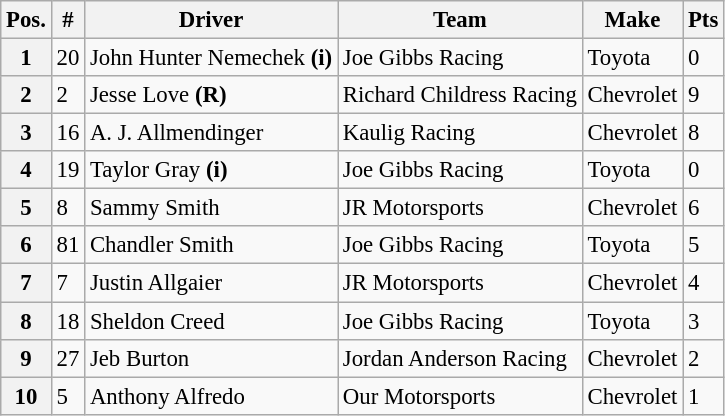<table class="wikitable" style="font-size:95%">
<tr>
<th>Pos.</th>
<th>#</th>
<th>Driver</th>
<th>Team</th>
<th>Make</th>
<th>Pts</th>
</tr>
<tr>
<th>1</th>
<td>20</td>
<td>John Hunter Nemechek <strong>(i)</strong></td>
<td>Joe Gibbs Racing</td>
<td>Toyota</td>
<td>0</td>
</tr>
<tr>
<th>2</th>
<td>2</td>
<td>Jesse Love <strong>(R)</strong></td>
<td>Richard Childress Racing</td>
<td>Chevrolet</td>
<td>9</td>
</tr>
<tr>
<th>3</th>
<td>16</td>
<td>A. J. Allmendinger</td>
<td>Kaulig Racing</td>
<td>Chevrolet</td>
<td>8</td>
</tr>
<tr>
<th>4</th>
<td>19</td>
<td>Taylor Gray <strong>(i)</strong></td>
<td>Joe Gibbs Racing</td>
<td>Toyota</td>
<td>0</td>
</tr>
<tr>
<th>5</th>
<td>8</td>
<td>Sammy Smith</td>
<td>JR Motorsports</td>
<td>Chevrolet</td>
<td>6</td>
</tr>
<tr>
<th>6</th>
<td>81</td>
<td>Chandler Smith</td>
<td>Joe Gibbs Racing</td>
<td>Toyota</td>
<td>5</td>
</tr>
<tr>
<th>7</th>
<td>7</td>
<td>Justin Allgaier</td>
<td>JR Motorsports</td>
<td>Chevrolet</td>
<td>4</td>
</tr>
<tr>
<th>8</th>
<td>18</td>
<td>Sheldon Creed</td>
<td>Joe Gibbs Racing</td>
<td>Toyota</td>
<td>3</td>
</tr>
<tr>
<th>9</th>
<td>27</td>
<td>Jeb Burton</td>
<td>Jordan Anderson Racing</td>
<td>Chevrolet</td>
<td>2</td>
</tr>
<tr>
<th>10</th>
<td>5</td>
<td>Anthony Alfredo</td>
<td>Our Motorsports</td>
<td>Chevrolet</td>
<td>1</td>
</tr>
</table>
